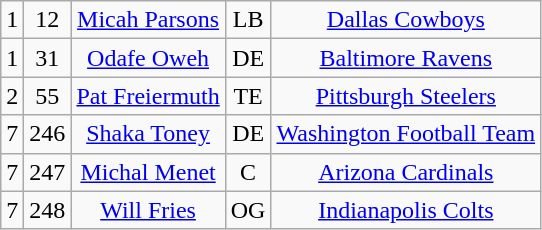<table class="wikitable" style="text-align:center">
<tr>
<td>1</td>
<td>12</td>
<td><a href='#'>Micah Parsons</a></td>
<td>LB</td>
<td><a href='#'>Dallas Cowboys</a></td>
</tr>
<tr>
<td>1</td>
<td>31</td>
<td><a href='#'>Odafe Oweh</a></td>
<td>DE</td>
<td><a href='#'>Baltimore Ravens</a></td>
</tr>
<tr>
<td>2</td>
<td>55</td>
<td><a href='#'>Pat Freiermuth</a></td>
<td>TE</td>
<td><a href='#'>Pittsburgh Steelers</a></td>
</tr>
<tr>
<td>7</td>
<td>246</td>
<td><a href='#'>Shaka Toney</a></td>
<td>DE</td>
<td><a href='#'>Washington Football Team</a></td>
</tr>
<tr>
<td>7</td>
<td>247</td>
<td><a href='#'>Michal Menet</a></td>
<td>C</td>
<td><a href='#'>Arizona Cardinals</a></td>
</tr>
<tr>
<td>7</td>
<td>248</td>
<td><a href='#'>Will Fries</a></td>
<td>OG</td>
<td><a href='#'>Indianapolis Colts</a></td>
</tr>
</table>
